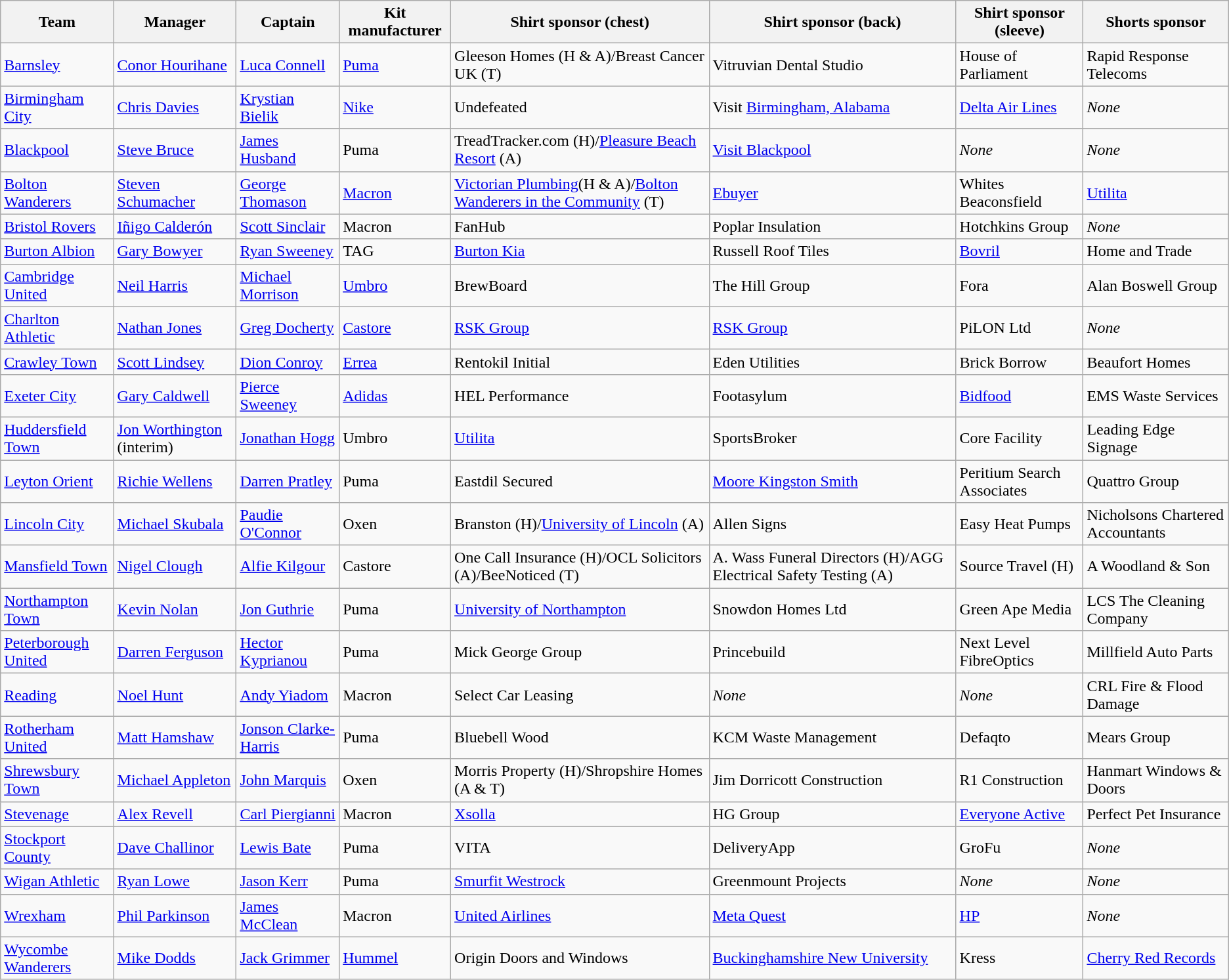<table class="wikitable sortable" style="text-align: left;">
<tr>
<th>Team</th>
<th>Manager</th>
<th>Captain</th>
<th>Kit manufacturer</th>
<th>Shirt sponsor (chest)</th>
<th>Shirt sponsor (back)</th>
<th>Shirt sponsor (sleeve)</th>
<th>Shorts sponsor</th>
</tr>
<tr>
<td><a href='#'>Barnsley</a></td>
<td> <a href='#'>Conor Hourihane</a></td>
<td> <a href='#'>Luca Connell</a></td>
<td> <a href='#'>Puma</a></td>
<td>Gleeson Homes (H & A)/Breast Cancer UK (T)</td>
<td>Vitruvian Dental Studio</td>
<td>House of Parliament</td>
<td>Rapid Response Telecoms</td>
</tr>
<tr>
<td><a href='#'>Birmingham City</a></td>
<td> <a href='#'>Chris Davies</a></td>
<td> <a href='#'>Krystian Bielik</a></td>
<td> <a href='#'>Nike</a></td>
<td>Undefeated</td>
<td>Visit <a href='#'>Birmingham, Alabama</a></td>
<td><a href='#'>Delta Air Lines</a></td>
<td><em>None</em></td>
</tr>
<tr>
<td><a href='#'>Blackpool</a></td>
<td> <a href='#'>Steve Bruce</a></td>
<td> <a href='#'>James Husband</a></td>
<td> Puma</td>
<td>TreadTracker.com (H)/<a href='#'>Pleasure Beach Resort</a> (A)</td>
<td><a href='#'>Visit Blackpool</a></td>
<td><em>None</em></td>
<td><em>None</em></td>
</tr>
<tr>
<td><a href='#'>Bolton Wanderers</a></td>
<td> <a href='#'>Steven Schumacher</a></td>
<td> <a href='#'>George Thomason</a></td>
<td> <a href='#'>Macron</a></td>
<td><a href='#'>Victorian Plumbing</a>(H & A)/<a href='#'>Bolton Wanderers in the Community</a> (T)</td>
<td><a href='#'>Ebuyer</a></td>
<td>Whites Beaconsfield</td>
<td><a href='#'>Utilita</a></td>
</tr>
<tr>
<td><a href='#'>Bristol Rovers</a></td>
<td> <a href='#'>Iñigo Calderón</a></td>
<td> <a href='#'>Scott Sinclair</a></td>
<td> Macron</td>
<td>FanHub</td>
<td>Poplar Insulation</td>
<td>Hotchkins Group</td>
<td><em>None</em></td>
</tr>
<tr>
<td><a href='#'>Burton Albion</a></td>
<td> <a href='#'>Gary Bowyer</a></td>
<td> <a href='#'>Ryan Sweeney</a></td>
<td> TAG</td>
<td><a href='#'>Burton Kia</a></td>
<td>Russell Roof Tiles</td>
<td><a href='#'>Bovril</a></td>
<td>Home and Trade</td>
</tr>
<tr>
<td><a href='#'>Cambridge United</a></td>
<td> <a href='#'>Neil Harris</a></td>
<td> <a href='#'>Michael Morrison</a></td>
<td> <a href='#'>Umbro</a></td>
<td>BrewBoard</td>
<td>The Hill Group</td>
<td>Fora</td>
<td>Alan Boswell Group</td>
</tr>
<tr>
<td><a href='#'>Charlton Athletic</a></td>
<td> <a href='#'>Nathan Jones</a></td>
<td> <a href='#'>Greg Docherty</a></td>
<td> <a href='#'>Castore</a></td>
<td><a href='#'>RSK Group</a></td>
<td><a href='#'>RSK Group</a></td>
<td>PiLON Ltd</td>
<td><em>None</em></td>
</tr>
<tr>
<td><a href='#'>Crawley Town</a></td>
<td> <a href='#'>Scott Lindsey</a></td>
<td> <a href='#'>Dion Conroy</a></td>
<td> <a href='#'>Errea</a></td>
<td>Rentokil Initial</td>
<td>Eden Utilities</td>
<td>Brick Borrow</td>
<td>Beaufort Homes</td>
</tr>
<tr>
<td><a href='#'>Exeter City</a></td>
<td> <a href='#'>Gary Caldwell</a></td>
<td> <a href='#'>Pierce Sweeney</a></td>
<td> <a href='#'>Adidas</a></td>
<td>HEL Performance</td>
<td>Footasylum</td>
<td><a href='#'>Bidfood</a></td>
<td>EMS Waste Services</td>
</tr>
<tr>
<td><a href='#'>Huddersfield Town</a></td>
<td> <a href='#'>Jon Worthington</a> (interim)</td>
<td> <a href='#'>Jonathan Hogg</a></td>
<td> Umbro</td>
<td><a href='#'>Utilita</a></td>
<td>SportsBroker</td>
<td>Core Facility</td>
<td>Leading Edge Signage</td>
</tr>
<tr>
<td><a href='#'>Leyton Orient</a></td>
<td> <a href='#'>Richie Wellens</a></td>
<td> <a href='#'>Darren Pratley</a></td>
<td> Puma</td>
<td>Eastdil Secured</td>
<td><a href='#'>Moore Kingston Smith</a></td>
<td>Peritium Search Associates</td>
<td>Quattro Group</td>
</tr>
<tr>
<td><a href='#'>Lincoln City</a></td>
<td> <a href='#'>Michael Skubala</a></td>
<td> <a href='#'>Paudie O'Connor</a></td>
<td> Oxen</td>
<td>Branston (H)/<a href='#'>University of Lincoln</a> (A)</td>
<td>Allen Signs</td>
<td>Easy Heat Pumps</td>
<td>Nicholsons Chartered Accountants</td>
</tr>
<tr>
<td><a href='#'>Mansfield Town</a></td>
<td> <a href='#'>Nigel Clough</a></td>
<td> <a href='#'>Alfie Kilgour</a></td>
<td> Castore</td>
<td>One Call Insurance (H)/OCL Solicitors (A)/BeeNoticed (T)</td>
<td>A. Wass Funeral Directors (H)/AGG Electrical Safety Testing (A)</td>
<td>Source Travel (H)</td>
<td>A Woodland & Son</td>
</tr>
<tr>
<td><a href='#'>Northampton Town</a></td>
<td> <a href='#'>Kevin Nolan</a></td>
<td> <a href='#'>Jon Guthrie</a></td>
<td> Puma</td>
<td><a href='#'>University of Northampton</a></td>
<td>Snowdon Homes Ltd</td>
<td>Green Ape Media</td>
<td>LCS The Cleaning Company</td>
</tr>
<tr>
<td><a href='#'>Peterborough United</a></td>
<td> <a href='#'>Darren Ferguson</a></td>
<td> <a href='#'>Hector Kyprianou</a></td>
<td> Puma</td>
<td>Mick George Group</td>
<td>Princebuild</td>
<td>Next Level FibreOptics</td>
<td>Millfield Auto Parts</td>
</tr>
<tr>
<td><a href='#'>Reading</a></td>
<td> <a href='#'>Noel Hunt</a></td>
<td> <a href='#'>Andy Yiadom</a></td>
<td> Macron</td>
<td>Select Car Leasing</td>
<td><em>None</em></td>
<td><em>None</em></td>
<td>CRL Fire & Flood Damage</td>
</tr>
<tr>
<td><a href='#'>Rotherham United</a></td>
<td> <a href='#'>Matt Hamshaw</a></td>
<td> <a href='#'>Jonson Clarke-Harris</a></td>
<td> Puma</td>
<td>Bluebell Wood</td>
<td>KCM Waste Management</td>
<td>Defaqto</td>
<td>Mears Group</td>
</tr>
<tr>
<td><a href='#'>Shrewsbury Town</a></td>
<td> <a href='#'>Michael Appleton</a></td>
<td> <a href='#'>John Marquis</a></td>
<td> Oxen</td>
<td>Morris Property (H)/Shropshire Homes (A & T)</td>
<td>Jim Dorricott Construction</td>
<td>R1 Construction</td>
<td>Hanmart Windows & Doors</td>
</tr>
<tr>
<td><a href='#'>Stevenage</a></td>
<td> <a href='#'>Alex Revell</a></td>
<td> <a href='#'>Carl Piergianni</a></td>
<td> Macron</td>
<td><a href='#'>Xsolla</a></td>
<td>HG Group</td>
<td><a href='#'>Everyone Active</a></td>
<td>Perfect Pet Insurance</td>
</tr>
<tr>
<td><a href='#'>Stockport County</a></td>
<td> <a href='#'>Dave Challinor</a></td>
<td> <a href='#'>Lewis Bate</a></td>
<td> Puma</td>
<td>VITA</td>
<td>DeliveryApp</td>
<td>GroFu</td>
<td><em>None</em></td>
</tr>
<tr>
<td><a href='#'>Wigan Athletic</a></td>
<td> <a href='#'>Ryan Lowe</a></td>
<td> <a href='#'>Jason Kerr</a></td>
<td> Puma</td>
<td><a href='#'>Smurfit Westrock</a></td>
<td>Greenmount Projects</td>
<td><em>None</em></td>
<td><em>None</em></td>
</tr>
<tr>
<td><a href='#'>Wrexham</a></td>
<td> <a href='#'>Phil Parkinson</a></td>
<td> <a href='#'>James McClean</a></td>
<td> Macron</td>
<td><a href='#'>United Airlines</a></td>
<td><a href='#'>Meta Quest</a></td>
<td><a href='#'>HP</a></td>
<td><em>None</em></td>
</tr>
<tr>
<td><a href='#'>Wycombe Wanderers</a></td>
<td> <a href='#'>Mike Dodds</a></td>
<td> <a href='#'>Jack Grimmer</a></td>
<td> <a href='#'>Hummel</a></td>
<td>Origin Doors and Windows</td>
<td><a href='#'>Buckinghamshire New University</a></td>
<td>Kress</td>
<td><a href='#'>Cherry Red Records</a></td>
</tr>
</table>
